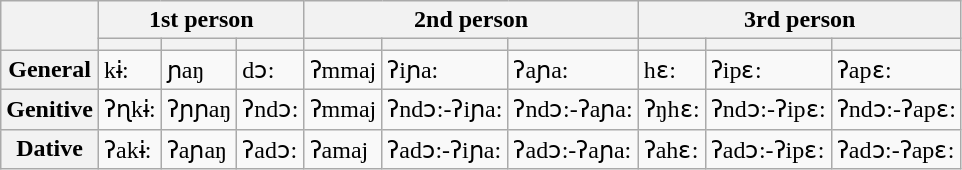<table class="wikitable">
<tr>
<th rowspan="2"></th>
<th colspan="3">1st person</th>
<th colspan="3">2nd person</th>
<th colspan="3">3rd person</th>
</tr>
<tr>
<th></th>
<th></th>
<th></th>
<th></th>
<th></th>
<th></th>
<th></th>
<th></th>
<th></th>
</tr>
<tr>
<th>General</th>
<td>kɨ:</td>
<td>ɲaŋ</td>
<td>dɔ:</td>
<td>ʔmmaj</td>
<td>ʔiɲa:</td>
<td>ʔaɲa:</td>
<td>hɛ:</td>
<td>ʔipɛ:</td>
<td>ʔapɛ:</td>
</tr>
<tr>
<th>Genitive</th>
<td>ʔɳkɨ:</td>
<td>ʔɲɲaŋ</td>
<td>ʔndɔ:</td>
<td>ʔmmaj</td>
<td>ʔndɔ:-ʔiɲa:</td>
<td>ʔndɔ:-ʔaɲa:</td>
<td>ʔŋhɛ:</td>
<td>ʔndɔ:-ʔipɛ:</td>
<td>ʔndɔ:-ʔapɛ:</td>
</tr>
<tr>
<th>Dative</th>
<td>ʔakɨ:</td>
<td>ʔaɲaŋ</td>
<td>ʔadɔ:</td>
<td>ʔamaj</td>
<td>ʔadɔ:-ʔiɲa:</td>
<td>ʔadɔ:-ʔaɲa:</td>
<td>ʔahɛ:</td>
<td>ʔadɔ:-ʔipɛ:</td>
<td>ʔadɔ:-ʔapɛ:</td>
</tr>
</table>
